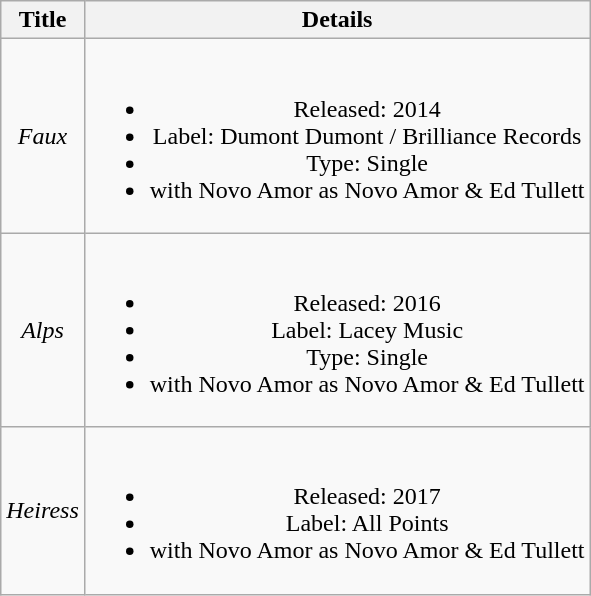<table class="wikitable plainrowheaders" style="text-align:center;">
<tr>
<th rowspan="1" scope="col">Title</th>
<th rowspan="1" scope="col">Details</th>
</tr>
<tr>
<td scope = "row"><em>Faux</em></td>
<td><br><ul><li>Released: 2014</li><li>Label: Dumont Dumont / Brilliance Records</li><li>Type: Single</li><li>with Novo Amor as Novo Amor & Ed Tullett</li></ul></td>
</tr>
<tr>
<td scope = "row"><em>Alps</em></td>
<td><br><ul><li>Released: 2016</li><li>Label: Lacey Music</li><li>Type: Single</li><li>with Novo Amor as Novo Amor & Ed Tullett</li></ul></td>
</tr>
<tr>
<td scope = "row"><em>Heiress</em></td>
<td><br><ul><li>Released: 2017</li><li>Label: All Points</li><li>with Novo Amor as Novo Amor & Ed Tullett</li></ul></td>
</tr>
</table>
